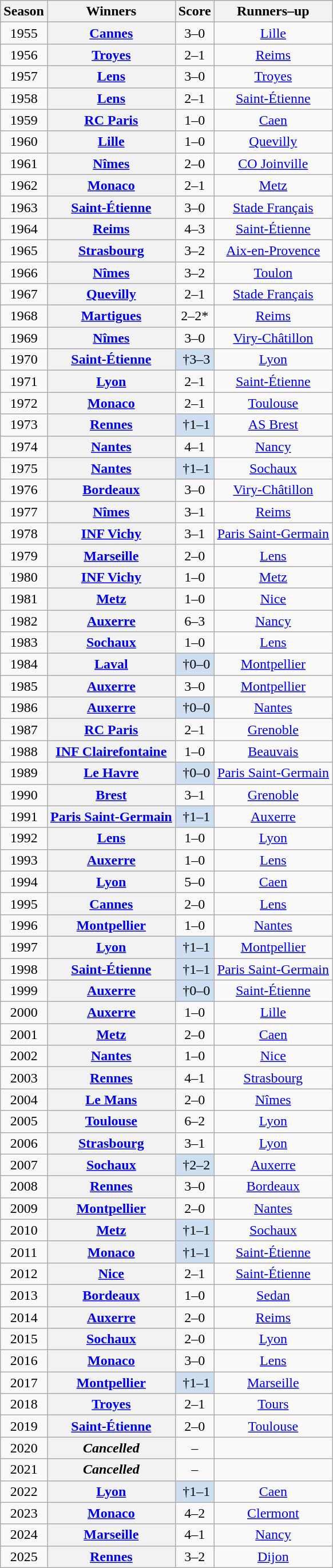<table class="sortable wikitable plainrowheaders">
<tr>
<th scope="col">Season</th>
<th scope="col">Winners</th>
<th scope="col">Score</th>
<th scope="col">Runners–up</th>
</tr>
<tr>
<td align=center>1955</td>
<th scope=row><a href='#'>Cannes</a></th>
<td align=center>3–0</td>
<td align=center><a href='#'>Lille</a></td>
</tr>
<tr>
<td align=center>1956</td>
<th scope=row><a href='#'>Troyes</a></th>
<td align=center>2–1</td>
<td align=center><a href='#'>Reims</a></td>
</tr>
<tr>
<td align=center>1957</td>
<th scope=row><a href='#'>Lens</a></th>
<td align=center>3–0</td>
<td align=center><a href='#'>Troyes</a></td>
</tr>
<tr>
<td align=center>1958</td>
<th scope=row><a href='#'>Lens</a> </th>
<td align=center>2–1</td>
<td align=center><a href='#'>Saint-Étienne</a></td>
</tr>
<tr>
<td align=center>1959</td>
<th scope=row><a href='#'>RC Paris</a></th>
<td align=center>1–0</td>
<td align=center><a href='#'>Caen</a></td>
</tr>
<tr>
<td align=center>1960</td>
<th scope=row><a href='#'>Lille</a></th>
<td align=center>1–0</td>
<td align=center><a href='#'>Quevilly</a></td>
</tr>
<tr>
<td align=center>1961</td>
<th scope=row><a href='#'>Nîmes</a></th>
<td align=center>2–0</td>
<td align=center><a href='#'>CO Joinville</a></td>
</tr>
<tr>
<td align=center>1962</td>
<th scope=row><a href='#'>Monaco</a></th>
<td align=center>2–1</td>
<td align=center><a href='#'>Metz</a></td>
</tr>
<tr>
<td align=center>1963</td>
<th scope=row><a href='#'>Saint-Étienne</a></th>
<td align=center>3–0</td>
<td align=center><a href='#'>Stade Français</a></td>
</tr>
<tr>
<td align=center>1964</td>
<th scope=row><a href='#'>Reims</a></th>
<td align=center>4–3</td>
<td align=center><a href='#'>Saint-Étienne</a></td>
</tr>
<tr>
<td align=center>1965</td>
<th scope=row><a href='#'>Strasbourg</a></th>
<td align=center>3–2</td>
<td align=center><a href='#'>Aix-en-Provence</a></td>
</tr>
<tr>
<td align=center>1966</td>
<th scope=row><a href='#'>Nîmes</a> </th>
<td align=center>3–2</td>
<td align=center><a href='#'>Toulon</a></td>
</tr>
<tr>
<td align=center>1967</td>
<th scope=row><a href='#'>Quevilly</a></th>
<td align=center>2–1</td>
<td align=center><a href='#'>Stade Français</a></td>
</tr>
<tr>
<td align=center>1968</td>
<th scope=row><a href='#'>Martigues</a></th>
<td align=center>2–2*</td>
<td align=center><a href='#'>Reims</a></td>
</tr>
<tr>
<td align=center>1969</td>
<th scope=row><a href='#'>Nîmes</a> </th>
<td align=center>3–0</td>
<td align=center><a href='#'>Viry-Châtillon</a></td>
</tr>
<tr>
<td align=center>1970</td>
<th scope=row><a href='#'>Saint-Étienne</a> </th>
<td align=center style="background-color:#cedff2"><span> †</span>3–3 </td>
<td align=center><a href='#'>Lyon</a></td>
</tr>
<tr>
<td align=center>1971</td>
<th scope=row><a href='#'>Lyon</a></th>
<td align=center>2–1</td>
<td align=center><a href='#'>Saint-Étienne</a></td>
</tr>
<tr>
<td align=center>1972</td>
<th scope=row><a href='#'>Monaco</a> </th>
<td align=center>2–1</td>
<td align=center><a href='#'>Toulouse</a></td>
</tr>
<tr>
<td align=center>1973</td>
<th scope=row><a href='#'>Rennes</a></th>
<td align=center style="background-color:#cedff2"><span> †</span>1–1 </td>
<td align=center><a href='#'>AS Brest</a></td>
</tr>
<tr>
<td align=center>1974</td>
<th scope=row><a href='#'>Nantes</a></th>
<td align=center>4–1</td>
<td align=center><a href='#'>Nancy</a></td>
</tr>
<tr>
<td align=center>1975</td>
<th scope=row><a href='#'>Nantes</a> </th>
<td align=center style="background-color:#cedff2"><span> †</span>1–1 </td>
<td align=center><a href='#'>Sochaux</a></td>
</tr>
<tr>
<td align=center>1976</td>
<th scope=row><a href='#'>Bordeaux</a></th>
<td align=center>3–0</td>
<td align=center><a href='#'>Viry-Châtillon</a></td>
</tr>
<tr>
<td align=center>1977</td>
<th scope=row><a href='#'>Nîmes</a> </th>
<td align=center>3–1</td>
<td align=center><a href='#'>Reims</a></td>
</tr>
<tr>
<td align=center>1978</td>
<th scope=row><a href='#'>INF Vichy</a></th>
<td align=center>3–1</td>
<td align=center><a href='#'>Paris Saint-Germain</a></td>
</tr>
<tr>
<td align=center>1979</td>
<th scope=row><a href='#'>Marseille</a></th>
<td align=center>2–0</td>
<td align=center><a href='#'>Lens</a></td>
</tr>
<tr>
<td align=center>1980</td>
<th scope=row><a href='#'>INF Vichy</a> </th>
<td align=center>1–0</td>
<td align=center><a href='#'>Metz</a></td>
</tr>
<tr>
<td align=center>1981</td>
<th scope=row><a href='#'>Metz</a></th>
<td align=center>1–0</td>
<td align=center><a href='#'>Nice</a></td>
</tr>
<tr>
<td align=center>1982</td>
<th scope=row><a href='#'>Auxerre</a></th>
<td align=center>6–3</td>
<td align=center><a href='#'>Nancy</a></td>
</tr>
<tr>
<td align=center>1983</td>
<th scope=row><a href='#'>Sochaux</a></th>
<td align=center>1–0</td>
<td align=center><a href='#'>Lens</a></td>
</tr>
<tr>
<td align=center>1984</td>
<th scope=row><a href='#'>Laval</a></th>
<td align=center style="background-color:#cedff2"><span> †</span>0–0 </td>
<td align=center><a href='#'>Montpellier</a></td>
</tr>
<tr>
<td align=center>1985</td>
<th scope=row><a href='#'>Auxerre</a> </th>
<td align=center>3–0</td>
<td align=center><a href='#'>Montpellier</a></td>
</tr>
<tr>
<td align=center>1986</td>
<th scope=row><a href='#'>Auxerre</a> </th>
<td align=center style="background-color:#cedff2"><span> †</span>0–0 </td>
<td align=center><a href='#'>Nantes</a></td>
</tr>
<tr>
<td align=center>1987</td>
<th scope=row><a href='#'>RC Paris</a> </th>
<td align=center>2–1</td>
<td align=center><a href='#'>Grenoble</a></td>
</tr>
<tr>
<td align=center>1988</td>
<th scope=row><a href='#'>INF Clairefontaine</a></th>
<td align=center>1–0</td>
<td align=center><a href='#'>Beauvais</a></td>
</tr>
<tr>
<td align=center>1989</td>
<th scope=row><a href='#'>Le Havre</a></th>
<td align=center style="background-color:#cedff2"><span> †</span>0–0 </td>
<td align=center><a href='#'>Paris Saint-Germain</a></td>
</tr>
<tr>
<td align=center>1990</td>
<th scope=row><a href='#'>Brest</a></th>
<td align=center>3–1</td>
<td align=center><a href='#'>Grenoble</a></td>
</tr>
<tr>
<td align=center>1991</td>
<th scope=row><a href='#'>Paris Saint-Germain</a></th>
<td align=center style="background-color:#cedff2"><span> †</span>1–1 </td>
<td align=center><a href='#'>Auxerre</a></td>
</tr>
<tr>
<td align=center>1992</td>
<th scope=row><a href='#'>Lens</a> </th>
<td align=center>1–0</td>
<td align=center><a href='#'>Lyon</a></td>
</tr>
<tr>
<td align=center>1993</td>
<th scope=row><a href='#'>Auxerre</a> </th>
<td align=center>1–0</td>
<td align=center><a href='#'>Lens</a></td>
</tr>
<tr>
<td align=center>1994</td>
<th scope=row><a href='#'>Lyon</a> </th>
<td align=center>5–0</td>
<td align=center><a href='#'>Caen</a></td>
</tr>
<tr>
<td align=center>1995</td>
<th scope=row><a href='#'>Cannes</a> </th>
<td align=center>2–0</td>
<td align=center><a href='#'>Lens</a></td>
</tr>
<tr>
<td align=center>1996</td>
<th scope=row><a href='#'>Montpellier</a></th>
<td align=center>1–0</td>
<td align=center><a href='#'>Nantes</a></td>
</tr>
<tr>
<td align=center>1997</td>
<th scope=row><a href='#'>Lyon</a> </th>
<td align=center style="background-color:#cedff2"><span> †</span>1–1 </td>
<td align=center><a href='#'>Montpellier</a></td>
</tr>
<tr>
<td align=center>1998</td>
<th scope=row><a href='#'>Saint-Étienne</a> </th>
<td align=center style="background-color:#cedff2"><span> †</span>1–1 </td>
<td align=center><a href='#'>Paris Saint-Germain</a></td>
</tr>
<tr>
<td align=center>1999</td>
<th scope=row><a href='#'>Auxerre</a> </th>
<td align=center style="background-color:#cedff2"><span> †</span>0–0 </td>
<td align=center><a href='#'>Saint-Étienne</a></td>
</tr>
<tr>
<td align=center>2000</td>
<th scope=row><a href='#'>Auxerre</a> </th>
<td align=center>1–0</td>
<td align=center><a href='#'>Lille</a></td>
</tr>
<tr>
<td align=center>2001</td>
<th scope=row><a href='#'>Metz</a> </th>
<td align=center>2–0</td>
<td align=center><a href='#'>Caen</a></td>
</tr>
<tr>
<td align=center>2002</td>
<th scope=row><a href='#'>Nantes</a> </th>
<td align=center>1–0</td>
<td align=center><a href='#'>Nice</a></td>
</tr>
<tr>
<td align=center>2003</td>
<th scope=row><a href='#'>Rennes</a> </th>
<td align=center>4–1</td>
<td align=center><a href='#'>Strasbourg</a></td>
</tr>
<tr>
<td align=center>2004</td>
<th scope=row><a href='#'>Le Mans</a></th>
<td align=center>2–0</td>
<td align=center><a href='#'>Nîmes</a></td>
</tr>
<tr>
<td align=center>2005</td>
<th scope=row><a href='#'>Toulouse</a></th>
<td align=center>6–2</td>
<td align=center><a href='#'>Lyon</a></td>
</tr>
<tr>
<td align=center>2006</td>
<th scope=row><a href='#'>Strasbourg</a> </th>
<td align=center>3–1</td>
<td align=center><a href='#'>Lyon</a></td>
</tr>
<tr>
<td align=center>2007</td>
<th scope=row><a href='#'>Sochaux</a> </th>
<td align=center style="background-color:#cedff2"><span> †</span>2–2 </td>
<td align=center><a href='#'>Auxerre</a></td>
</tr>
<tr>
<td align=center>2008</td>
<th scope=row><a href='#'>Rennes</a> </th>
<td align=center>3–0</td>
<td align=center><a href='#'>Bordeaux</a></td>
</tr>
<tr>
<td align=center>2009</td>
<th scope=row><a href='#'>Montpellier</a> </th>
<td align=center>2–0</td>
<td align=center><a href='#'>Nantes</a></td>
</tr>
<tr>
<td align=center>2010</td>
<th scope=row><a href='#'>Metz</a> </th>
<td align=center style="background-color:#cedff2"><span> †</span>1–1 </td>
<td align=center><a href='#'>Sochaux</a></td>
</tr>
<tr>
<td align=center>2011</td>
<th scope=row><a href='#'>Monaco</a> </th>
<td align=center style="background-color:#cedff2"><span> †</span>1–1 </td>
<td align=center><a href='#'>Saint-Étienne</a></td>
</tr>
<tr>
<td align=center>2012</td>
<th scope=row><a href='#'>Nice</a></th>
<td align=center>2–1</td>
<td align=center><a href='#'>Saint-Étienne</a></td>
</tr>
<tr>
<td align=center>2013</td>
<th scope=row><a href='#'>Bordeaux</a> </th>
<td align=center>1–0</td>
<td align=center><a href='#'>Sedan</a></td>
</tr>
<tr>
<td align=center>2014</td>
<th scope=row><a href='#'>Auxerre</a> </th>
<td align=center>2–0</td>
<td align=center><a href='#'>Reims</a></td>
</tr>
<tr>
<td align=center>2015</td>
<th scope=row><a href='#'>Sochaux</a> </th>
<td align=center>2–0</td>
<td align=center><a href='#'>Lyon</a></td>
</tr>
<tr>
<td align=center>2016</td>
<th scope=row><a href='#'>Monaco</a> </th>
<td align=center>3–0</td>
<td align=center><a href='#'>Lens</a></td>
</tr>
<tr>
<td align=center>2017</td>
<th scope=row><a href='#'>Montpellier</a> </th>
<td align=center style="background-color:#cedff2"><span> †</span>1–1 </td>
<td align=center><a href='#'>Marseille</a></td>
</tr>
<tr>
<td align=center>2018</td>
<th scope=row><a href='#'>Troyes</a> </th>
<td align=center>2–1</td>
<td align=center><a href='#'>Tours</a></td>
</tr>
<tr>
<td align=center>2019</td>
<th scope=row><a href='#'>Saint-Étienne</a> </th>
<td align=center>2–0</td>
<td align=center><a href='#'>Toulouse</a></td>
</tr>
<tr>
<td align=center>2020</td>
<th scope=row><em>Cancelled</em></th>
<td align=center>–</td>
<td align=center></td>
</tr>
<tr>
<td align=center>2021</td>
<th scope=row><em>Cancelled</em></th>
<td align=center>–</td>
<td align=center></td>
</tr>
<tr>
<td align=center>2022</td>
<th scope=row><a href='#'>Lyon</a> </th>
<td align=center style="background-color:#cedff2"><span> †</span>1–1 </td>
<td align=center><a href='#'>Caen</a></td>
</tr>
<tr>
<td align=center>2023</td>
<th scope=row><a href='#'>Monaco</a> </th>
<td align=center>4–2</td>
<td align=center><a href='#'>Clermont</a></td>
</tr>
<tr>
<td align=center>2024</td>
<th scope=row><a href='#'>Marseille</a> </th>
<td align=center>4–1</td>
<td align=center><a href='#'>Nancy</a></td>
</tr>
<tr>
<td align=center>2025</td>
<th scope=row><a href='#'>Rennes</a> </th>
<td align=center>3–2</td>
<td align=center><a href='#'>Dijon</a></td>
</tr>
</table>
